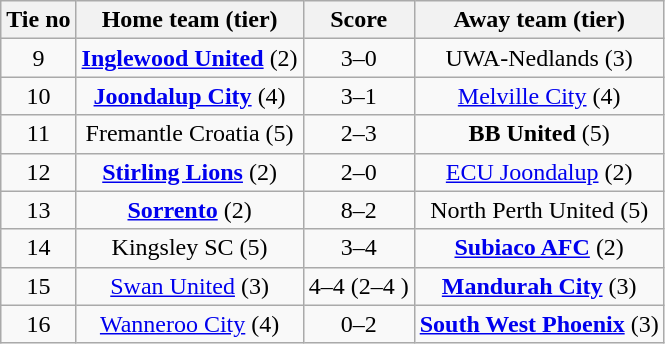<table class="wikitable" style="text-align:center">
<tr>
<th>Tie no</th>
<th>Home team (tier)</th>
<th>Score</th>
<th>Away team (tier)</th>
</tr>
<tr>
<td>9</td>
<td><strong><a href='#'>Inglewood United</a></strong> (2)</td>
<td>3–0</td>
<td>UWA-Nedlands (3)</td>
</tr>
<tr>
<td>10</td>
<td><strong><a href='#'>Joondalup City</a></strong> (4)</td>
<td>3–1</td>
<td><a href='#'>Melville City</a> (4)</td>
</tr>
<tr>
<td>11</td>
<td>Fremantle Croatia (5)</td>
<td>2–3</td>
<td><strong>BB United</strong> (5)</td>
</tr>
<tr>
<td>12</td>
<td><strong><a href='#'>Stirling Lions</a></strong> (2)</td>
<td>2–0</td>
<td><a href='#'>ECU Joondalup</a> (2)</td>
</tr>
<tr>
<td>13</td>
<td><strong><a href='#'>Sorrento</a></strong> (2)</td>
<td>8–2</td>
<td>North Perth United (5)</td>
</tr>
<tr>
<td>14</td>
<td>Kingsley SC (5)</td>
<td>3–4</td>
<td><strong><a href='#'>Subiaco AFC</a></strong> (2)</td>
</tr>
<tr>
<td>15</td>
<td><a href='#'>Swan United</a> (3)</td>
<td>4–4 (2–4 )</td>
<td><strong><a href='#'>Mandurah City</a></strong> (3)</td>
</tr>
<tr>
<td>16</td>
<td><a href='#'>Wanneroo City</a> (4)</td>
<td>0–2</td>
<td><strong><a href='#'>South West Phoenix</a></strong> (3)</td>
</tr>
</table>
